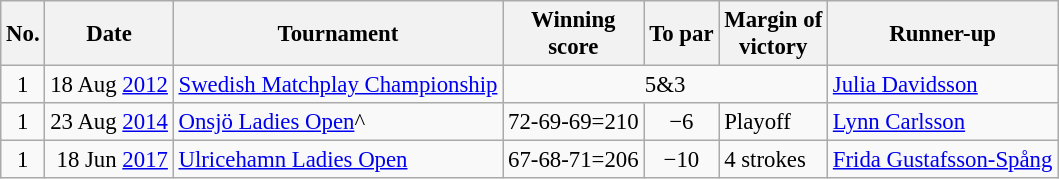<table class="wikitable" style="font-size:95%;">
<tr>
<th>No.</th>
<th>Date</th>
<th>Tournament</th>
<th>Winning<br>score</th>
<th>To par</th>
<th>Margin of<br>victory</th>
<th>Runner-up</th>
</tr>
<tr>
<td align=center>1</td>
<td align=right>18 Aug <a href='#'>2012</a></td>
<td><a href='#'>Swedish Matchplay Championship</a></td>
<td colspan=3 align=center>5&3</td>
<td> <a href='#'>Julia Davidsson</a></td>
</tr>
<tr>
<td align=center>1</td>
<td align=right>23 Aug <a href='#'>2014</a></td>
<td><a href='#'>Onsjö Ladies Open</a>^</td>
<td align=right>72-69-69=210</td>
<td align=center>−6</td>
<td>Playoff</td>
<td> <a href='#'>Lynn Carlsson</a></td>
</tr>
<tr>
<td align=center>1</td>
<td align=right>18 Jun <a href='#'>2017</a></td>
<td><a href='#'>Ulricehamn Ladies Open</a></td>
<td align=right>67-68-71=206</td>
<td align=center>−10</td>
<td>4 strokes</td>
<td> <a href='#'>Frida Gustafsson-Spång</a></td>
</tr>
</table>
